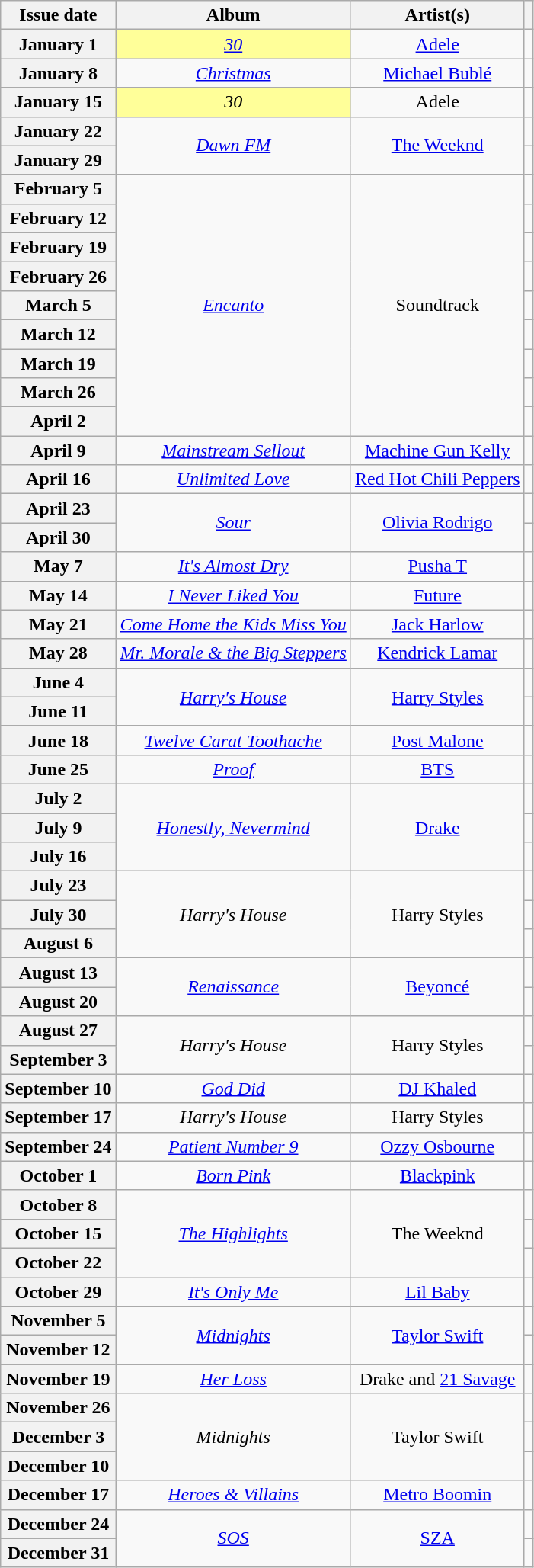<table class="wikitable plainrowheaders" style="text-align: center;">
<tr>
<th>Issue date</th>
<th>Album</th>
<th>Artist(s)</th>
<th></th>
</tr>
<tr>
<th scope="row">January 1</th>
<td style="background-color:#FFFF99"><em><a href='#'>30</a></em> </td>
<td><a href='#'>Adele</a></td>
<td></td>
</tr>
<tr>
<th scope="row">January 8</th>
<td><em><a href='#'>Christmas</a></em></td>
<td><a href='#'>Michael Bublé</a></td>
<td></td>
</tr>
<tr>
<th scope="row">January 15</th>
<td style="background-color:#FFFF99"><em>30</em> </td>
<td>Adele</td>
<td></td>
</tr>
<tr>
<th scope="row">January 22</th>
<td rowspan="2"><em><a href='#'>Dawn FM</a></em></td>
<td rowspan="2"><a href='#'>The Weeknd</a></td>
<td></td>
</tr>
<tr>
<th scope="row">January 29</th>
<td></td>
</tr>
<tr>
<th scope="row">February 5</th>
<td rowspan="9"><em><a href='#'>Encanto</a></em></td>
<td rowspan="9">Soundtrack</td>
<td></td>
</tr>
<tr>
<th scope="row">February 12</th>
<td></td>
</tr>
<tr>
<th scope="row">February 19</th>
<td></td>
</tr>
<tr>
<th scope="row">February 26</th>
<td></td>
</tr>
<tr>
<th scope="row">March 5</th>
<td></td>
</tr>
<tr>
<th scope="row">March 12</th>
<td></td>
</tr>
<tr>
<th scope="row">March 19</th>
<td></td>
</tr>
<tr>
<th scope="row">March 26</th>
<td></td>
</tr>
<tr>
<th scope="row">April 2</th>
<td></td>
</tr>
<tr>
<th scope="row">April 9</th>
<td><em><a href='#'>Mainstream Sellout</a></em></td>
<td><a href='#'>Machine Gun Kelly</a></td>
<td></td>
</tr>
<tr>
<th scope="row">April 16</th>
<td><em><a href='#'>Unlimited Love</a></em></td>
<td><a href='#'>Red Hot Chili Peppers</a></td>
<td></td>
</tr>
<tr>
<th scope="row">April 23</th>
<td rowspan="2"><em><a href='#'>Sour</a></em></td>
<td rowspan="2"><a href='#'>Olivia Rodrigo</a></td>
<td></td>
</tr>
<tr>
<th scope="row">April 30</th>
<td></td>
</tr>
<tr>
<th scope="row">May 7</th>
<td><em><a href='#'>It's Almost Dry</a></em></td>
<td><a href='#'>Pusha T</a></td>
<td></td>
</tr>
<tr>
<th scope="row">May 14</th>
<td><em><a href='#'>I Never Liked You</a></em></td>
<td><a href='#'>Future</a></td>
<td></td>
</tr>
<tr>
<th scope="row">May 21</th>
<td><em><a href='#'>Come Home the Kids Miss You</a></em></td>
<td><a href='#'>Jack Harlow</a></td>
<td></td>
</tr>
<tr>
<th scope="row">May 28</th>
<td><em><a href='#'>Mr. Morale & the Big Steppers</a></em></td>
<td><a href='#'>Kendrick Lamar</a></td>
<td></td>
</tr>
<tr>
<th scope="row">June 4</th>
<td rowspan="2"><em><a href='#'>Harry's House</a></em></td>
<td rowspan="2"><a href='#'>Harry Styles</a></td>
<td></td>
</tr>
<tr>
<th scope="row">June 11</th>
<td></td>
</tr>
<tr>
<th scope="row">June 18</th>
<td><em><a href='#'>Twelve Carat Toothache</a></em></td>
<td><a href='#'>Post Malone</a></td>
<td></td>
</tr>
<tr>
<th scope="row">June 25</th>
<td><em><a href='#'>Proof</a></em></td>
<td><a href='#'>BTS</a></td>
<td></td>
</tr>
<tr>
<th scope="row">July 2</th>
<td rowspan="3"><em><a href='#'>Honestly, Nevermind</a></em></td>
<td rowspan="3"><a href='#'>Drake</a></td>
<td></td>
</tr>
<tr>
<th scope="row">July 9</th>
<td></td>
</tr>
<tr>
<th scope="row">July 16</th>
<td></td>
</tr>
<tr>
<th scope="row">July 23</th>
<td rowspan="3"><em>Harry's House</em></td>
<td rowspan="3">Harry Styles</td>
<td></td>
</tr>
<tr>
<th scope="row">July 30</th>
<td></td>
</tr>
<tr>
<th scope="row">August 6</th>
<td></td>
</tr>
<tr>
<th scope="row">August 13</th>
<td rowspan="2"><em><a href='#'>Renaissance</a></em></td>
<td rowspan="2"><a href='#'>Beyoncé</a></td>
<td></td>
</tr>
<tr>
<th scope="row">August 20</th>
<td></td>
</tr>
<tr>
<th scope="row">August 27</th>
<td rowspan="2"><em>Harry's House</em></td>
<td rowspan="2">Harry Styles</td>
<td></td>
</tr>
<tr>
<th scope="row">September 3</th>
<td></td>
</tr>
<tr>
<th scope="row">September 10</th>
<td><em><a href='#'>God Did</a></em></td>
<td><a href='#'>DJ Khaled</a></td>
<td></td>
</tr>
<tr>
<th scope="row">September 17</th>
<td><em>Harry's House</em></td>
<td>Harry Styles</td>
<td></td>
</tr>
<tr>
<th scope="row">September 24</th>
<td><em><a href='#'>Patient Number 9</a></em></td>
<td><a href='#'>Ozzy Osbourne</a></td>
<td></td>
</tr>
<tr>
<th scope="row">October 1</th>
<td><em><a href='#'>Born Pink</a></em></td>
<td><a href='#'>Blackpink</a></td>
<td></td>
</tr>
<tr>
<th scope="row">October 8</th>
<td rowspan="3"><em><a href='#'>The Highlights</a></em></td>
<td rowspan="3">The Weeknd</td>
<td></td>
</tr>
<tr>
<th scope="row">October 15</th>
<td></td>
</tr>
<tr>
<th scope="row">October 22</th>
<td></td>
</tr>
<tr>
<th scope="row">October 29</th>
<td><em><a href='#'>It's Only Me</a></em></td>
<td><a href='#'>Lil Baby</a></td>
<td></td>
</tr>
<tr>
<th scope="row">November 5</th>
<td rowspan="2"><em><a href='#'>Midnights</a></em></td>
<td rowspan="2"><a href='#'>Taylor Swift</a></td>
<td></td>
</tr>
<tr>
<th scope="row">November 12</th>
<td></td>
</tr>
<tr>
<th scope="row">November 19</th>
<td><em><a href='#'>Her Loss</a></em></td>
<td>Drake and <a href='#'>21 Savage</a></td>
<td></td>
</tr>
<tr>
<th scope="row">November 26</th>
<td rowspan="3"><em>Midnights</em></td>
<td rowspan="3">Taylor Swift</td>
<td></td>
</tr>
<tr>
<th scope="row">December 3</th>
<td></td>
</tr>
<tr>
<th scope="row">December 10</th>
<td></td>
</tr>
<tr>
<th scope="row">December 17</th>
<td><em><a href='#'>Heroes & Villains</a></em></td>
<td><a href='#'>Metro Boomin</a></td>
<td></td>
</tr>
<tr>
<th scope="row">December 24</th>
<td rowspan="2"><em><a href='#'>SOS</a></em></td>
<td rowspan="2"><a href='#'>SZA</a></td>
<td></td>
</tr>
<tr>
<th scope="row">December 31</th>
<td></td>
</tr>
</table>
